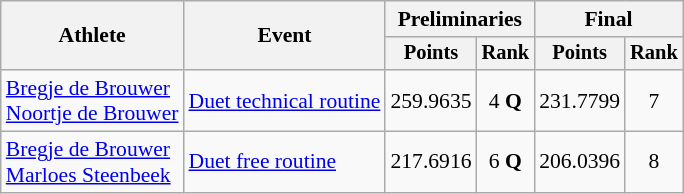<table class="wikitable" style="text-align:center; font-size:90%;">
<tr>
<th rowspan="2">Athlete</th>
<th rowspan="2">Event</th>
<th colspan="2">Preliminaries</th>
<th colspan="2">Final</th>
</tr>
<tr style="font-size:95%">
<th>Points</th>
<th>Rank</th>
<th>Points</th>
<th>Rank</th>
</tr>
<tr>
<td align=left><a href='#'>Bregje de Brouwer</a><br> <a href='#'>Noortje de Brouwer</a></td>
<td align=left><a href='#'>Duet technical routine</a></td>
<td>259.9635</td>
<td>4 <strong>Q</strong></td>
<td>231.7799</td>
<td>7</td>
</tr>
<tr>
<td align=left><a href='#'>Bregje de Brouwer</a><br> <a href='#'>Marloes Steenbeek</a></td>
<td align=left><a href='#'>Duet free routine</a></td>
<td>217.6916</td>
<td>6 <strong>Q</strong></td>
<td>206.0396</td>
<td>8</td>
</tr>
</table>
